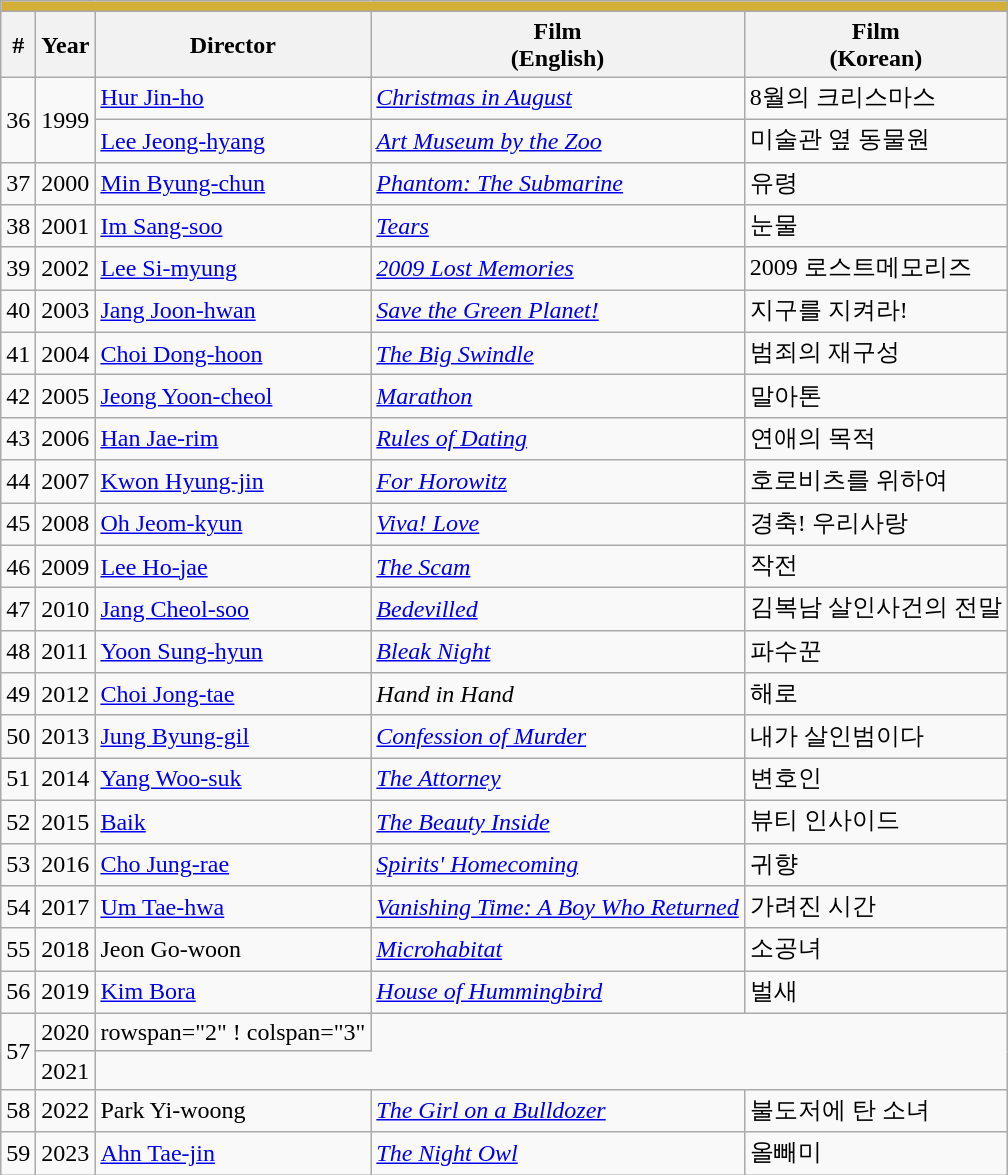<table class="wikitable collapsible collapsed">
<tr>
<th colspan="5" style="background: #D4AF37;"></th>
</tr>
<tr>
<th>#</th>
<th>Year</th>
<th>Director</th>
<th>Film<br>(English)</th>
<th>Film<br>(Korean)</th>
</tr>
<tr>
<td rowspan="2">36</td>
<td rowspan="2">1999</td>
<td><a href='#'>Hur Jin-ho</a></td>
<td><em><a href='#'>Christmas in August</a></em></td>
<td>8월의 크리스마스</td>
</tr>
<tr>
<td><a href='#'>Lee Jeong-hyang</a></td>
<td><em><a href='#'>Art Museum by the Zoo</a></em></td>
<td>미술관 옆 동물원</td>
</tr>
<tr>
<td>37</td>
<td>2000</td>
<td><a href='#'>Min Byung-chun</a></td>
<td><em><a href='#'>Phantom: The Submarine</a></em></td>
<td>유령</td>
</tr>
<tr>
<td>38</td>
<td>2001</td>
<td><a href='#'>Im Sang-soo</a></td>
<td><em><a href='#'>Tears</a></em></td>
<td>눈물</td>
</tr>
<tr>
<td>39</td>
<td>2002</td>
<td><a href='#'>Lee Si-myung</a></td>
<td><em><a href='#'>2009 Lost Memories</a></em></td>
<td>2009 로스트메모리즈</td>
</tr>
<tr>
<td>40</td>
<td>2003</td>
<td><a href='#'>Jang Joon-hwan</a></td>
<td><em><a href='#'>Save the Green Planet!</a></em></td>
<td>지구를 지켜라!</td>
</tr>
<tr>
<td>41</td>
<td>2004</td>
<td><a href='#'>Choi Dong-hoon</a></td>
<td><em><a href='#'>The Big Swindle</a></em></td>
<td>범죄의 재구성</td>
</tr>
<tr>
<td>42</td>
<td>2005</td>
<td><a href='#'>Jeong Yoon-cheol</a></td>
<td><em><a href='#'>Marathon</a></em></td>
<td>말아톤</td>
</tr>
<tr>
<td>43</td>
<td>2006</td>
<td><a href='#'>Han Jae-rim</a></td>
<td><em><a href='#'>Rules of Dating</a></em></td>
<td>연애의 목적</td>
</tr>
<tr>
<td>44</td>
<td>2007</td>
<td><a href='#'>Kwon Hyung-jin</a></td>
<td><em><a href='#'>For Horowitz</a></em></td>
<td>호로비츠를 위하여</td>
</tr>
<tr>
<td>45</td>
<td>2008</td>
<td><a href='#'>Oh Jeom-kyun</a></td>
<td><em><a href='#'>Viva! Love</a></em></td>
<td>경축! 우리사랑</td>
</tr>
<tr>
<td>46</td>
<td>2009</td>
<td><a href='#'>Lee Ho-jae</a></td>
<td><em><a href='#'>The Scam</a></em></td>
<td>작전</td>
</tr>
<tr>
<td>47</td>
<td>2010</td>
<td><a href='#'>Jang Cheol-soo</a></td>
<td><em><a href='#'>Bedevilled</a></em></td>
<td>김복남 살인사건의 전말</td>
</tr>
<tr>
<td>48</td>
<td>2011</td>
<td><a href='#'>Yoon Sung-hyun</a></td>
<td><em><a href='#'>Bleak Night</a></em></td>
<td>파수꾼</td>
</tr>
<tr>
<td>49</td>
<td>2012</td>
<td><a href='#'>Choi Jong-tae</a></td>
<td><em>Hand in Hand</em></td>
<td>해로</td>
</tr>
<tr>
<td>50</td>
<td>2013</td>
<td><a href='#'>Jung Byung-gil</a></td>
<td><em><a href='#'>Confession of Murder</a></em></td>
<td>내가 살인범이다</td>
</tr>
<tr>
<td>51</td>
<td>2014</td>
<td><a href='#'>Yang Woo-suk</a></td>
<td><em><a href='#'>The Attorney</a></em></td>
<td>변호인</td>
</tr>
<tr>
<td>52</td>
<td>2015</td>
<td><a href='#'>Baik</a></td>
<td><em><a href='#'>The Beauty Inside</a></em></td>
<td>뷰티 인사이드</td>
</tr>
<tr>
<td>53</td>
<td>2016</td>
<td><a href='#'>Cho Jung-rae</a></td>
<td><em><a href='#'>Spirits' Homecoming</a></em></td>
<td>귀향</td>
</tr>
<tr>
<td>54</td>
<td>2017</td>
<td><a href='#'>Um Tae-hwa</a></td>
<td><em><a href='#'>Vanishing Time: A Boy Who Returned</a></em></td>
<td>가려진 시간</td>
</tr>
<tr>
<td>55</td>
<td>2018</td>
<td>Jeon Go-woon</td>
<td><em><a href='#'>Microhabitat</a></em></td>
<td>소공녀</td>
</tr>
<tr>
<td>56</td>
<td>2019</td>
<td><a href='#'>Kim Bora</a></td>
<td><em><a href='#'>House of Hummingbird</a></em></td>
<td>벌새</td>
</tr>
<tr>
<td rowspan="2">57</td>
<td>2020</td>
<td>rowspan="2" ! colspan="3" </td>
</tr>
<tr>
<td>2021</td>
</tr>
<tr>
<td>58</td>
<td>2022</td>
<td>Park Yi-woong</td>
<td><em><a href='#'>The Girl on a Bulldozer</a></em></td>
<td>불도저에 탄 소녀</td>
</tr>
<tr>
<td>59</td>
<td>2023</td>
<td><a href='#'>Ahn Tae-jin</a></td>
<td><em><a href='#'>The Night Owl</a></em></td>
<td>올빼미</td>
</tr>
</table>
